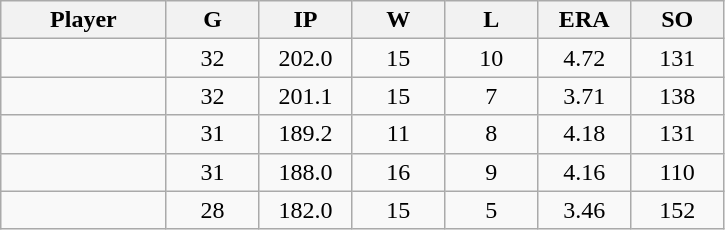<table class="wikitable sortable">
<tr>
<th bgcolor="#DDDDFF" width="16%">Player</th>
<th bgcolor="#DDDDFF" width="9%">G</th>
<th bgcolor="#DDDDFF" width="9%">IP</th>
<th bgcolor="#DDDDFF" width="9%">W</th>
<th bgcolor="#DDDDFF" width="9%">L</th>
<th bgcolor="#DDDDFF" width="9%">ERA</th>
<th bgcolor="#DDDDFF" width="9%">SO</th>
</tr>
<tr align="center">
<td></td>
<td>32</td>
<td>202.0</td>
<td>15</td>
<td>10</td>
<td>4.72</td>
<td>131</td>
</tr>
<tr align="center">
<td></td>
<td>32</td>
<td>201.1</td>
<td>15</td>
<td>7</td>
<td>3.71</td>
<td>138</td>
</tr>
<tr align="center">
<td></td>
<td>31</td>
<td>189.2</td>
<td>11</td>
<td>8</td>
<td>4.18</td>
<td>131</td>
</tr>
<tr align="center">
<td></td>
<td>31</td>
<td>188.0</td>
<td>16</td>
<td>9</td>
<td>4.16</td>
<td>110</td>
</tr>
<tr align="center">
<td></td>
<td>28</td>
<td>182.0</td>
<td>15</td>
<td>5</td>
<td>3.46</td>
<td>152</td>
</tr>
</table>
